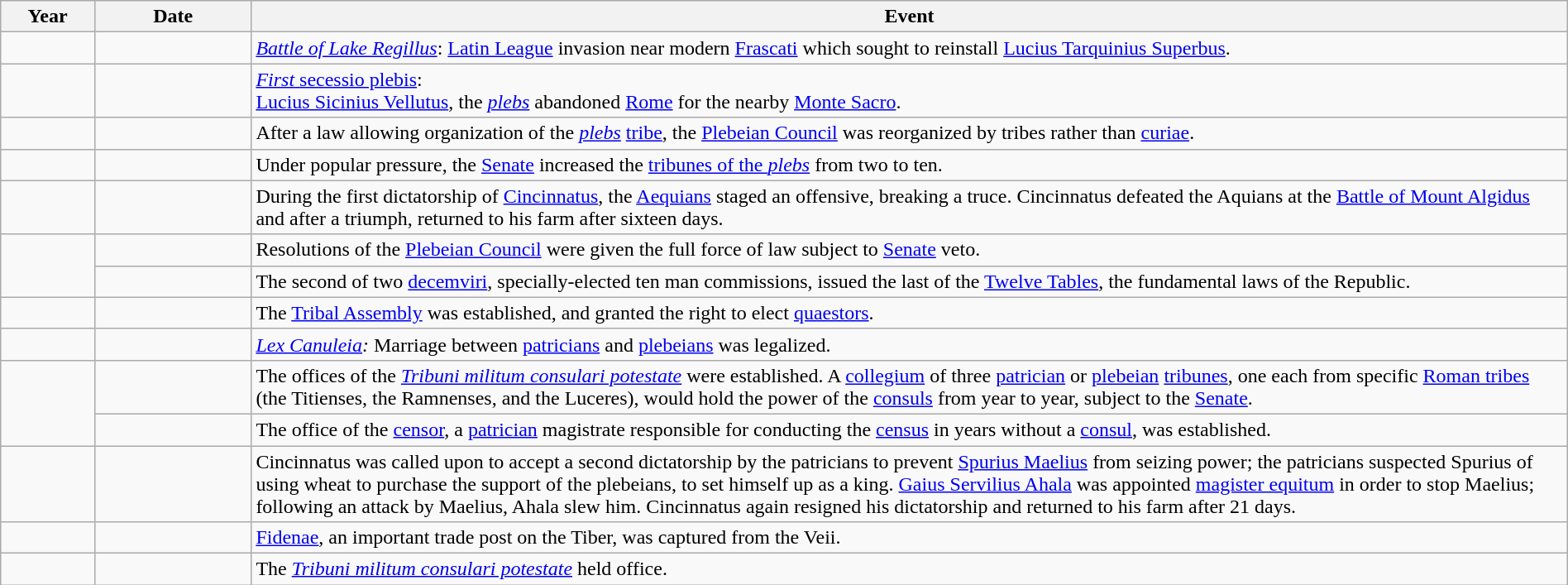<table class="wikitable" width="100%">
<tr>
<th style="width:6%">Year</th>
<th style="width:10%">Date</th>
<th>Event</th>
</tr>
<tr>
<td></td>
<td></td>
<td><em><a href='#'>Battle of Lake Regillus</a></em>: <a href='#'>Latin League</a> invasion near modern <a href='#'>Frascati</a> which sought to reinstall <a href='#'>Lucius Tarquinius Superbus</a>.</td>
</tr>
<tr>
<td></td>
<td></td>
<td><a href='#'><em>First</em> secessio plebis</a>:<br><a href='#'>Lucius Sicinius Vellutus</a>, the <em><a href='#'>plebs</a></em> abandoned <a href='#'>Rome</a> for the nearby <a href='#'>Monte Sacro</a>.</td>
</tr>
<tr>
<td></td>
<td></td>
<td>After a law allowing organization of the <em><a href='#'>plebs</a></em> <a href='#'>tribe</a>, the <a href='#'>Plebeian Council</a> was reorganized by tribes rather than <a href='#'>curiae</a>.</td>
</tr>
<tr>
<td></td>
<td></td>
<td>Under popular pressure, the <a href='#'>Senate</a> increased the <a href='#'>tribunes of the <em>plebs</em></a> from two to ten.</td>
</tr>
<tr>
<td></td>
<td></td>
<td>During the first dictatorship of <a href='#'>Cincinnatus</a>, the <a href='#'>Aequians</a> staged an offensive, breaking a truce. Cincinnatus defeated the Aquians at the <a href='#'>Battle of Mount Algidus</a> and after a triumph, returned to his farm after sixteen days.</td>
</tr>
<tr>
<td rowspan="2" valign="top"></td>
<td></td>
<td>Resolutions of the <a href='#'>Plebeian Council</a> were given the full force of law subject to <a href='#'>Senate</a> veto.</td>
</tr>
<tr>
<td></td>
<td>The second of two <a href='#'>decemviri</a>, specially-elected ten man commissions, issued the last of the <a href='#'>Twelve Tables</a>, the fundamental laws of the Republic.</td>
</tr>
<tr>
<td></td>
<td></td>
<td>The <a href='#'>Tribal Assembly</a> was established, and granted the right to elect <a href='#'>quaestors</a>.</td>
</tr>
<tr>
<td></td>
<td></td>
<td><em><a href='#'>Lex Canuleia</a>:</em> Marriage between <a href='#'>patricians</a> and <a href='#'>plebeians</a> was legalized.</td>
</tr>
<tr>
<td rowspan="2" valign="top"></td>
<td></td>
<td>The offices of the <em><a href='#'>Tribuni militum consulari potestate</a></em> were established.  A <a href='#'>collegium</a> of three <a href='#'>patrician</a> or <a href='#'>plebeian</a> <a href='#'>tribunes</a>, one each from specific <a href='#'>Roman tribes</a> (the Titienses, the Ramnenses, and the Luceres), would hold the power of the <a href='#'>consuls</a> from year to year, subject to the <a href='#'>Senate</a>.</td>
</tr>
<tr>
<td></td>
<td>The office of the <a href='#'>censor</a>, a <a href='#'>patrician</a> magistrate responsible for conducting the <a href='#'>census</a> in years without a <a href='#'>consul</a>, was established.</td>
</tr>
<tr>
<td></td>
<td></td>
<td>Cincinnatus was called upon to accept a second dictatorship by the patricians to prevent <a href='#'>Spurius Maelius</a> from seizing power; the patricians suspected Spurius of using wheat to purchase the support of the plebeians, to set himself up as a king. <a href='#'>Gaius Servilius Ahala</a> was appointed <a href='#'>magister equitum</a> in order to stop Maelius; following an attack by Maelius, Ahala slew him. Cincinnatus again resigned his dictatorship and returned to his farm after 21 days.</td>
</tr>
<tr>
<td></td>
<td></td>
<td><a href='#'>Fidenae</a>, an important trade post on the Tiber, was captured from the Veii.</td>
</tr>
<tr>
<td></td>
<td></td>
<td>The <em><a href='#'>Tribuni militum consulari potestate</a></em> held office.</td>
</tr>
</table>
